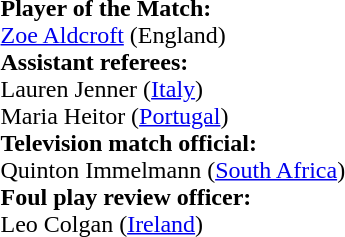<table style="width:100%">
<tr>
<td><br><strong>Player of the Match:</strong>
<br><a href='#'>Zoe Aldcroft</a> (England)<br><strong>Assistant referees:</strong>
<br>Lauren Jenner (<a href='#'>Italy</a>)
<br>Maria Heitor (<a href='#'>Portugal</a>)
<br><strong>Television match official:</strong>
<br>Quinton Immelmann (<a href='#'>South Africa</a>)
<br><strong>Foul play review officer:</strong>
<br>Leo Colgan (<a href='#'>Ireland</a>)</td>
</tr>
</table>
